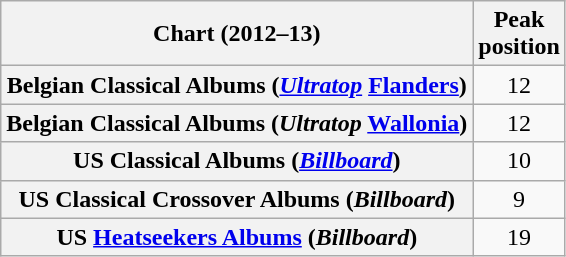<table class="wikitable sortable plainrowheaders">
<tr>
<th scope="col">Chart (2012–13)</th>
<th scope="col">Peak<br>position</th>
</tr>
<tr>
<th scope="row">Belgian Classical Albums (<em><a href='#'>Ultratop</a></em> <a href='#'>Flanders</a>)</th>
<td style="text-align:center;">12</td>
</tr>
<tr>
<th scope="row">Belgian Classical Albums (<em>Ultratop</em> <a href='#'>Wallonia</a>)</th>
<td style="text-align:center;">12</td>
</tr>
<tr>
<th scope="row">US Classical Albums (<em><a href='#'>Billboard</a></em>)</th>
<td style="text-align:center;">10</td>
</tr>
<tr>
<th scope="row">US Classical Crossover Albums (<em>Billboard</em>)</th>
<td style="text-align:center;">9</td>
</tr>
<tr>
<th scope="row">US <a href='#'>Heatseekers Albums</a> (<em>Billboard</em>)</th>
<td style="text-align:center;">19</td>
</tr>
</table>
